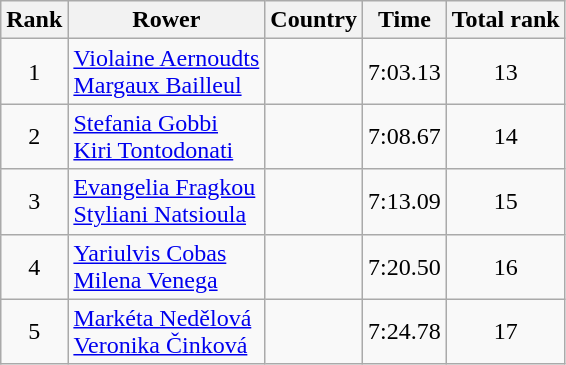<table class="wikitable" style="text-align:center">
<tr>
<th>Rank</th>
<th>Rower</th>
<th>Country</th>
<th>Time</th>
<th>Total rank</th>
</tr>
<tr>
<td>1</td>
<td align="left"><a href='#'>Violaine Aernoudts</a><br><a href='#'>Margaux Bailleul</a></td>
<td align="left"></td>
<td>7:03.13</td>
<td>13</td>
</tr>
<tr>
<td>2</td>
<td align="left"><a href='#'>Stefania Gobbi</a><br><a href='#'>Kiri Tontodonati</a></td>
<td align="left"></td>
<td>7:08.67</td>
<td>14</td>
</tr>
<tr>
<td>3</td>
<td align="left"><a href='#'>Evangelia Fragkou</a><br><a href='#'>Styliani Natsioula</a></td>
<td align="left"></td>
<td>7:13.09</td>
<td>15</td>
</tr>
<tr>
<td>4</td>
<td align="left"><a href='#'>Yariulvis Cobas</a><br><a href='#'>Milena Venega</a></td>
<td align="left"></td>
<td>7:20.50</td>
<td>16</td>
</tr>
<tr>
<td>5</td>
<td align="left"><a href='#'>Markéta Nedělová</a><br><a href='#'>Veronika Činková</a></td>
<td align="left"></td>
<td>7:24.78</td>
<td>17</td>
</tr>
</table>
